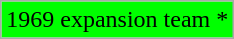<table class="wikitable" style="font-size:100%;line-height:1.1;">
<tr>
<td style="background-color:#00FF00;">1969 expansion team *</td>
</tr>
</table>
